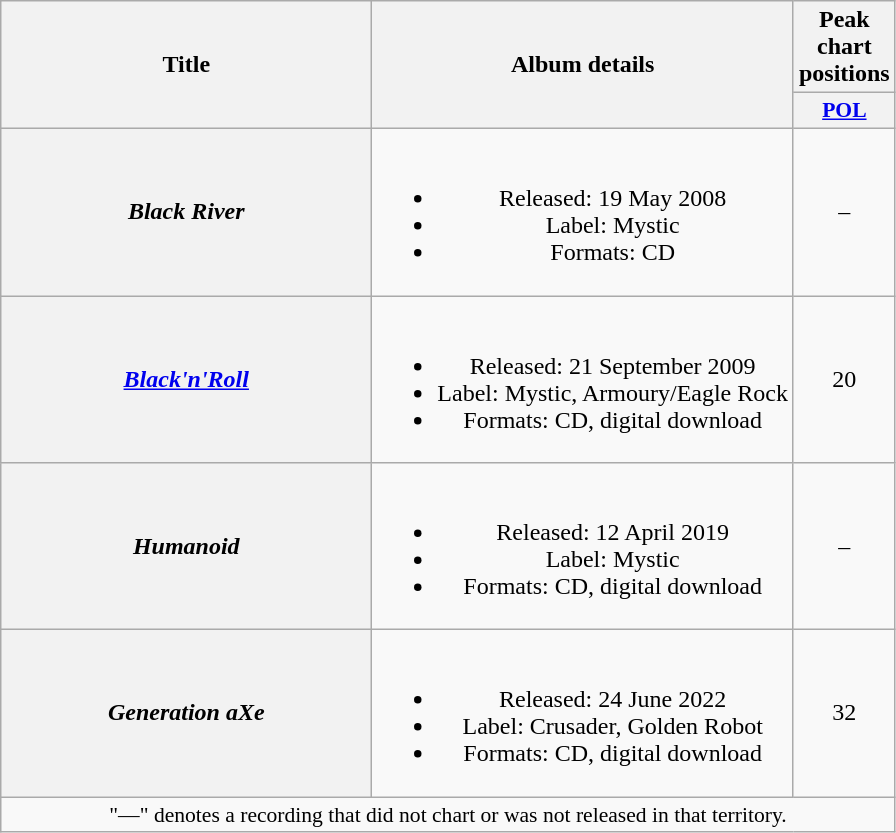<table class="wikitable plainrowheaders" style="text-align:center;">
<tr>
<th scope="col" rowspan="2" style="width:15em;">Title</th>
<th scope="col" rowspan="2">Album details</th>
<th scope="col">Peak chart positions</th>
</tr>
<tr>
<th scope="col" style="width:3em;font-size:90%;"><a href='#'>POL</a><br></th>
</tr>
<tr>
<th scope="row"><em>Black River</em></th>
<td><br><ul><li>Released: 19 May 2008</li><li>Label: Mystic</li><li>Formats: CD</li></ul></td>
<td>–</td>
</tr>
<tr>
<th scope="row"><em><a href='#'>Black'n'Roll</a></em></th>
<td><br><ul><li>Released: 21 September 2009</li><li>Label: Mystic, Armoury/Eagle Rock</li><li>Formats: CD, digital download</li></ul></td>
<td>20</td>
</tr>
<tr>
<th scope="row"><em>Humanoid</em></th>
<td><br><ul><li>Released: 12 April 2019</li><li>Label: Mystic</li><li>Formats: CD, digital download</li></ul></td>
<td>–</td>
</tr>
<tr>
<th scope="row"><em>Generation aXe</em></th>
<td><br><ul><li>Released: 24 June 2022</li><li>Label: Crusader, Golden Robot</li><li>Formats: CD, digital download</li></ul></td>
<td>32</td>
</tr>
<tr>
<td colspan="15" style="font-size:90%">"—" denotes a recording that did not chart or was not released in that territory.</td>
</tr>
</table>
